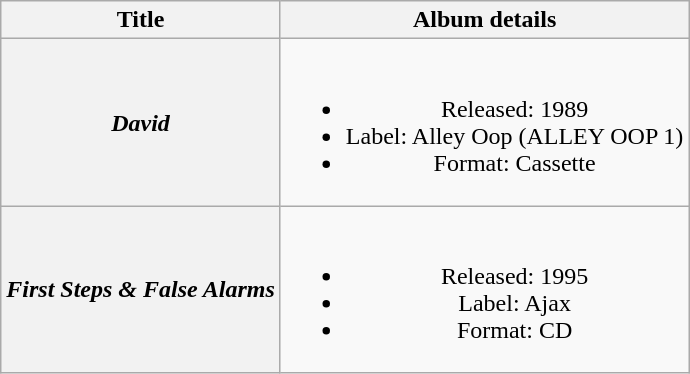<table class="wikitable plainrowheaders" style="text-align:center;" border="1">
<tr>
<th>Title</th>
<th>Album details</th>
</tr>
<tr>
<th scope="row"><em>David</em></th>
<td><br><ul><li>Released: 1989</li><li>Label: Alley Oop (ALLEY OOP 1)</li><li>Format: Cassette</li></ul></td>
</tr>
<tr>
<th scope="row"><em>First Steps & False Alarms</em></th>
<td><br><ul><li>Released: 1995</li><li>Label: Ajax</li><li>Format: CD</li></ul></td>
</tr>
</table>
